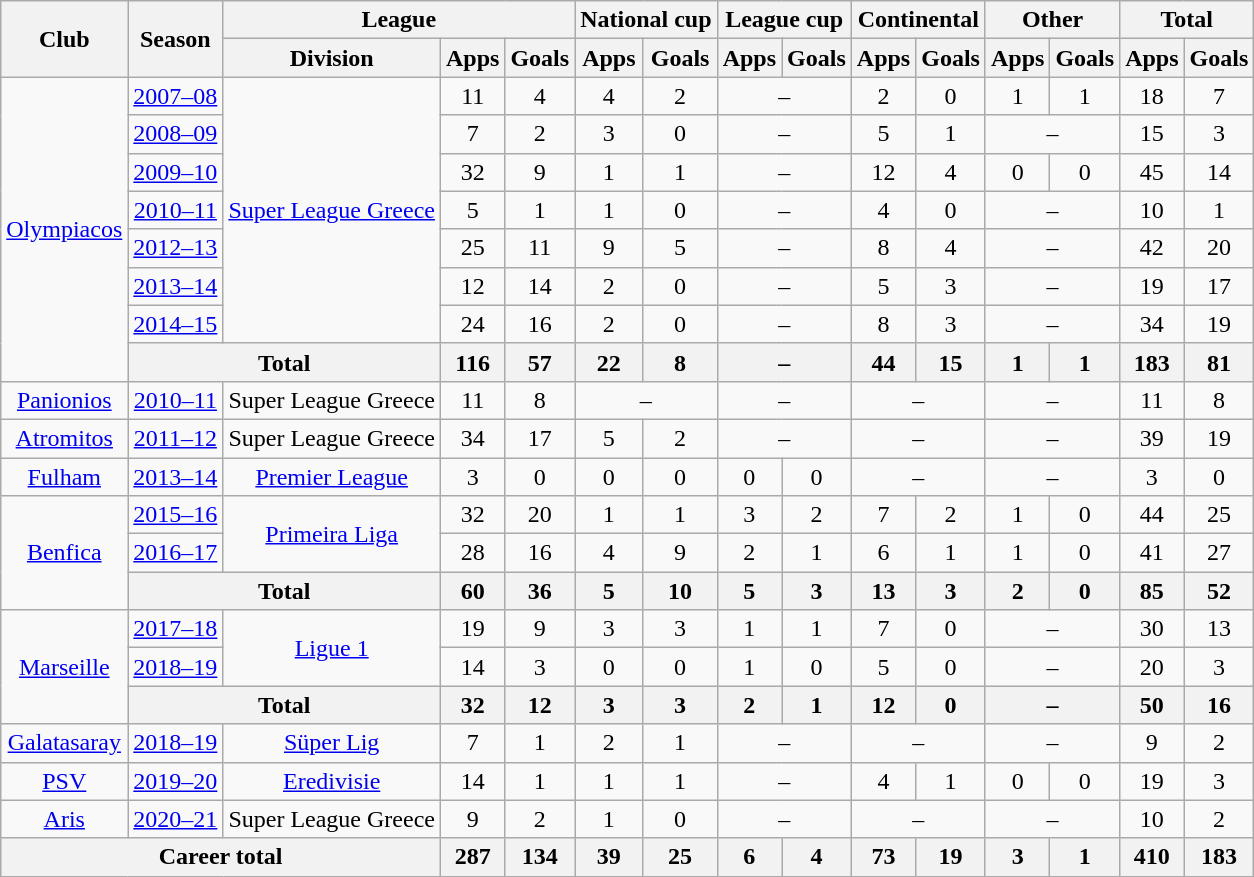<table class="wikitable" style="text-align:center">
<tr>
<th rowspan="2">Club</th>
<th rowspan="2">Season</th>
<th colspan="3">League</th>
<th colspan="2">National cup</th>
<th colspan="2">League cup</th>
<th colspan="2">Continental</th>
<th colspan="2">Other</th>
<th colspan="2">Total</th>
</tr>
<tr>
<th>Division</th>
<th>Apps</th>
<th>Goals</th>
<th>Apps</th>
<th>Goals</th>
<th>Apps</th>
<th>Goals</th>
<th>Apps</th>
<th>Goals</th>
<th>Apps</th>
<th>Goals</th>
<th>Apps</th>
<th>Goals</th>
</tr>
<tr>
<td rowspan="8"><a href='#'>Olympiacos</a></td>
<td><a href='#'>2007–08</a></td>
<td rowspan="7"><a href='#'>Super League Greece</a></td>
<td>11</td>
<td>4</td>
<td>4</td>
<td>2</td>
<td colspan="2">–</td>
<td>2</td>
<td>0</td>
<td>1</td>
<td>1</td>
<td>18</td>
<td>7</td>
</tr>
<tr>
<td><a href='#'>2008–09</a></td>
<td>7</td>
<td>2</td>
<td>3</td>
<td>0</td>
<td colspan="2">–</td>
<td>5</td>
<td>1</td>
<td colspan="2">–</td>
<td>15</td>
<td>3</td>
</tr>
<tr>
<td><a href='#'>2009–10</a></td>
<td>32</td>
<td>9</td>
<td>1</td>
<td>1</td>
<td colspan="2">–</td>
<td>12</td>
<td>4</td>
<td>0</td>
<td>0</td>
<td>45</td>
<td>14</td>
</tr>
<tr>
<td><a href='#'>2010–11</a></td>
<td>5</td>
<td>1</td>
<td>1</td>
<td>0</td>
<td colspan="2">–</td>
<td>4</td>
<td>0</td>
<td colspan="2">–</td>
<td>10</td>
<td>1</td>
</tr>
<tr>
<td><a href='#'>2012–13</a></td>
<td>25</td>
<td>11</td>
<td>9</td>
<td>5</td>
<td colspan="2">–</td>
<td>8</td>
<td>4</td>
<td colspan="2">–</td>
<td>42</td>
<td>20</td>
</tr>
<tr>
<td><a href='#'>2013–14</a></td>
<td>12</td>
<td>14</td>
<td>2</td>
<td>0</td>
<td colspan="2">–</td>
<td>5</td>
<td>3</td>
<td colspan="2">–</td>
<td>19</td>
<td>17</td>
</tr>
<tr>
<td><a href='#'>2014–15</a></td>
<td>24</td>
<td>16</td>
<td>2</td>
<td>0</td>
<td colspan="2">–</td>
<td>8</td>
<td>3</td>
<td colspan="2">–</td>
<td>34</td>
<td>19</td>
</tr>
<tr>
<th colspan="2">Total</th>
<th>116</th>
<th>57</th>
<th>22</th>
<th>8</th>
<th colspan="2">–</th>
<th>44</th>
<th>15</th>
<th>1</th>
<th>1</th>
<th>183</th>
<th>81</th>
</tr>
<tr>
<td><a href='#'>Panionios</a></td>
<td><a href='#'>2010–11</a></td>
<td>Super League Greece</td>
<td>11</td>
<td>8</td>
<td colspan="2">–</td>
<td colspan="2">–</td>
<td colspan="2">–</td>
<td colspan="2">–</td>
<td>11</td>
<td>8</td>
</tr>
<tr>
<td><a href='#'>Atromitos</a></td>
<td><a href='#'>2011–12</a></td>
<td>Super League Greece</td>
<td>34</td>
<td>17</td>
<td>5</td>
<td>2</td>
<td colspan="2">–</td>
<td colspan="2">–</td>
<td colspan="2">–</td>
<td>39</td>
<td>19</td>
</tr>
<tr>
<td><a href='#'>Fulham</a></td>
<td><a href='#'>2013–14</a></td>
<td><a href='#'>Premier League</a></td>
<td>3</td>
<td>0</td>
<td>0</td>
<td>0</td>
<td>0</td>
<td>0</td>
<td colspan="2">–</td>
<td colspan="2">–</td>
<td>3</td>
<td>0</td>
</tr>
<tr>
<td rowspan="3"><a href='#'>Benfica</a></td>
<td><a href='#'>2015–16</a></td>
<td rowspan="2"><a href='#'>Primeira Liga</a></td>
<td>32</td>
<td>20</td>
<td>1</td>
<td>1</td>
<td>3</td>
<td>2</td>
<td>7</td>
<td>2</td>
<td>1</td>
<td>0</td>
<td>44</td>
<td>25</td>
</tr>
<tr>
<td><a href='#'>2016–17</a></td>
<td>28</td>
<td>16</td>
<td>4</td>
<td>9</td>
<td>2</td>
<td>1</td>
<td>6</td>
<td>1</td>
<td>1</td>
<td>0</td>
<td>41</td>
<td>27</td>
</tr>
<tr>
<th colspan="2">Total</th>
<th>60</th>
<th>36</th>
<th>5</th>
<th>10</th>
<th>5</th>
<th>3</th>
<th>13</th>
<th>3</th>
<th>2</th>
<th>0</th>
<th>85</th>
<th>52</th>
</tr>
<tr>
<td rowspan="3"><a href='#'>Marseille</a></td>
<td><a href='#'>2017–18</a></td>
<td rowspan="2"><a href='#'>Ligue 1</a></td>
<td>19</td>
<td>9</td>
<td>3</td>
<td>3</td>
<td>1</td>
<td>1</td>
<td>7</td>
<td>0</td>
<td colspan="2">–</td>
<td>30</td>
<td>13</td>
</tr>
<tr>
<td><a href='#'>2018–19</a></td>
<td>14</td>
<td>3</td>
<td>0</td>
<td>0</td>
<td>1</td>
<td>0</td>
<td>5</td>
<td>0</td>
<td colspan="2">–</td>
<td>20</td>
<td>3</td>
</tr>
<tr>
<th colspan="2">Total</th>
<th>32</th>
<th>12</th>
<th>3</th>
<th>3</th>
<th>2</th>
<th>1</th>
<th>12</th>
<th>0</th>
<th colspan="2">–</th>
<th>50</th>
<th>16</th>
</tr>
<tr>
<td><a href='#'>Galatasaray</a></td>
<td><a href='#'>2018–19</a></td>
<td><a href='#'>Süper Lig</a></td>
<td>7</td>
<td>1</td>
<td>2</td>
<td>1</td>
<td colspan="2">–</td>
<td colspan="2">–</td>
<td colspan="2">–</td>
<td>9</td>
<td>2</td>
</tr>
<tr>
<td><a href='#'>PSV</a></td>
<td><a href='#'>2019–20</a></td>
<td><a href='#'>Eredivisie</a></td>
<td>14</td>
<td>1</td>
<td>1</td>
<td>1</td>
<td colspan="2">–</td>
<td>4</td>
<td>1</td>
<td>0</td>
<td>0</td>
<td>19</td>
<td>3</td>
</tr>
<tr>
<td><a href='#'>Aris</a></td>
<td><a href='#'>2020–21</a></td>
<td>Super League Greece</td>
<td>9</td>
<td>2</td>
<td>1</td>
<td>0</td>
<td colspan="2">–</td>
<td colspan="2">–</td>
<td colspan="2">–</td>
<td>10</td>
<td>2</td>
</tr>
<tr>
<th colspan="3">Career total</th>
<th>287</th>
<th>134</th>
<th>39</th>
<th>25</th>
<th>6</th>
<th>4</th>
<th>73</th>
<th>19</th>
<th>3</th>
<th>1</th>
<th>410</th>
<th>183</th>
</tr>
</table>
